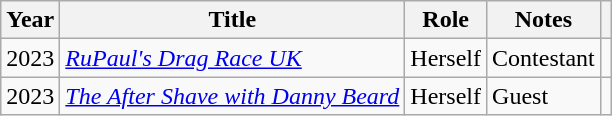<table class="wikitable">
<tr>
<th>Year</th>
<th>Title</th>
<th>Role</th>
<th>Notes</th>
<th style="text-align: center;" class="unsortable"></th>
</tr>
<tr>
<td>2023</td>
<td><em><a href='#'>RuPaul's Drag Race UK</a></em></td>
<td>Herself</td>
<td>Contestant</td>
<td></td>
</tr>
<tr>
<td>2023</td>
<td><em><a href='#'>The After Shave with Danny Beard</a></em></td>
<td>Herself</td>
<td>Guest</td>
<td></td>
</tr>
</table>
